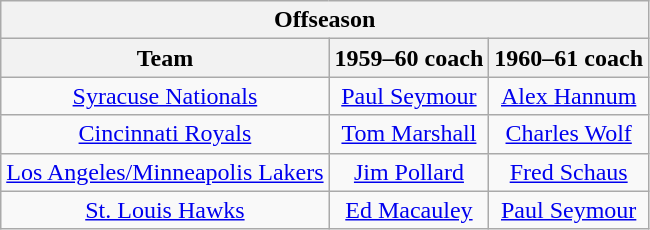<table class="wikitable" border="1" style="text-align: center">
<tr>
<th colspan="3">Offseason</th>
</tr>
<tr>
<th>Team</th>
<th>1959–60 coach</th>
<th>1960–61 coach</th>
</tr>
<tr>
<td><a href='#'>Syracuse Nationals</a></td>
<td><a href='#'>Paul Seymour</a></td>
<td><a href='#'>Alex Hannum</a></td>
</tr>
<tr>
<td><a href='#'>Cincinnati Royals</a></td>
<td><a href='#'>Tom Marshall</a></td>
<td><a href='#'>Charles Wolf</a></td>
</tr>
<tr>
<td><a href='#'>Los Angeles/Minneapolis Lakers</a></td>
<td><a href='#'>Jim Pollard</a></td>
<td><a href='#'>Fred Schaus</a></td>
</tr>
<tr>
<td><a href='#'>St. Louis Hawks</a></td>
<td><a href='#'>Ed Macauley</a></td>
<td><a href='#'>Paul Seymour</a></td>
</tr>
</table>
